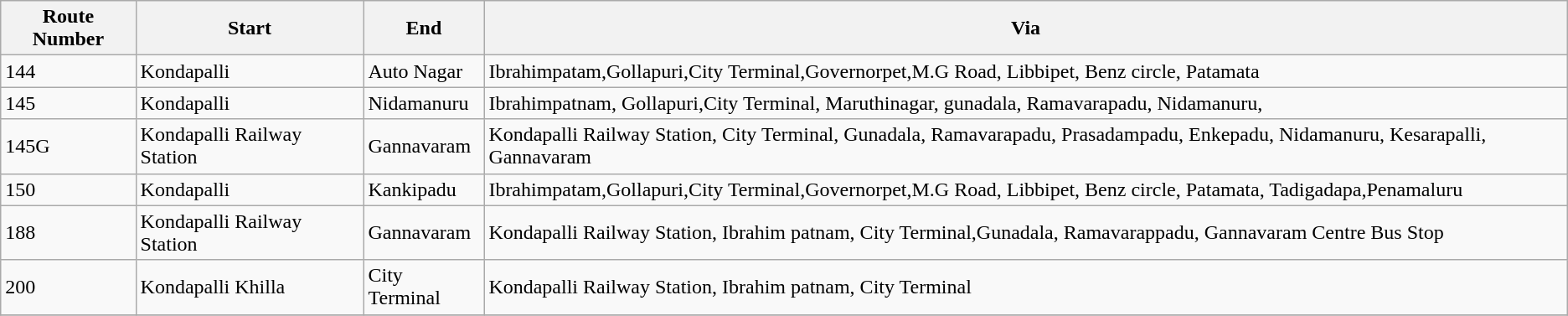<table class="sortable wikitable">
<tr>
<th>Route Number</th>
<th>Start</th>
<th>End</th>
<th>Via</th>
</tr>
<tr>
<td>144</td>
<td>Kondapalli</td>
<td>Auto Nagar</td>
<td>Ibrahimpatam,Gollapuri,City Terminal,Governorpet,M.G Road, Libbipet, Benz circle, Patamata</td>
</tr>
<tr>
<td>145</td>
<td>Kondapalli</td>
<td>Nidamanuru</td>
<td>Ibrahimpatnam, Gollapuri,City Terminal, Maruthinagar, gunadala, Ramavarapadu, Nidamanuru,</td>
</tr>
<tr>
<td>145G</td>
<td>Kondapalli Railway Station</td>
<td>Gannavaram</td>
<td>Kondapalli Railway Station, City Terminal, Gunadala, Ramavarapadu, Prasadampadu, Enkepadu, Nidamanuru, Kesarapalli, Gannavaram</td>
</tr>
<tr>
<td>150</td>
<td>Kondapalli</td>
<td>Kankipadu</td>
<td>Ibrahimpatam,Gollapuri,City Terminal,Governorpet,M.G Road, Libbipet, Benz circle, Patamata, Tadigadapa,Penamaluru</td>
</tr>
<tr>
<td>188</td>
<td>Kondapalli Railway Station</td>
<td>Gannavaram</td>
<td>Kondapalli Railway Station, Ibrahim patnam, City Terminal,Gunadala, Ramavarappadu, Gannavaram Centre Bus Stop</td>
</tr>
<tr>
<td>200</td>
<td>Kondapalli Khilla</td>
<td>City Terminal</td>
<td>Kondapalli Railway Station, Ibrahim patnam, City Terminal</td>
</tr>
<tr>
</tr>
</table>
